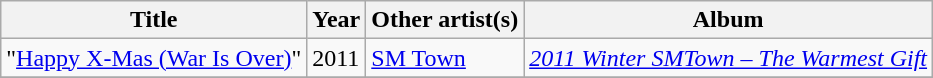<table class="wikitable">
<tr>
<th>Title</th>
<th>Year</th>
<th>Other artist(s)</th>
<th>Album</th>
</tr>
<tr>
<td>"<a href='#'>Happy X-Mas (War Is Over)</a>"</td>
<td>2011</td>
<td><a href='#'>SM Town</a></td>
<td><em><a href='#'>2011 Winter SMTown – The Warmest Gift</a></em></td>
</tr>
<tr>
</tr>
</table>
